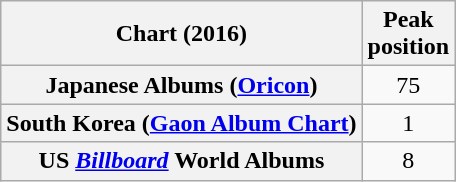<table class="wikitable sortable plainrowheaders">
<tr>
<th>Chart (2016)</th>
<th>Peak<br>position</th>
</tr>
<tr>
<th scope="row">Japanese Albums (<a href='#'>Oricon</a>)</th>
<td align="center">75</td>
</tr>
<tr>
<th scope="row">South Korea (<a href='#'>Gaon Album Chart</a>)</th>
<td align="center">1</td>
</tr>
<tr>
<th scope="row">US <em><a href='#'>Billboard</a></em> World Albums</th>
<td align="center">8</td>
</tr>
</table>
